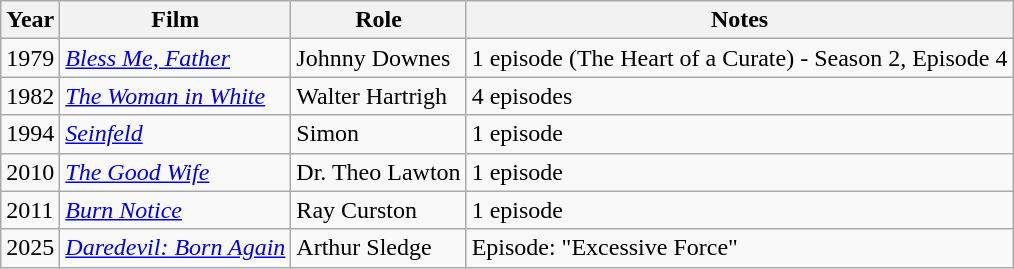<table class="wikitable">
<tr>
<th>Year</th>
<th>Film</th>
<th>Role</th>
<th>Notes</th>
</tr>
<tr>
<td>1979</td>
<td><em><a href='#'>Bless Me, Father</a></em></td>
<td>Johnny Downes</td>
<td>1 episode (The Heart of a Curate) - Season 2, Episode 4</td>
</tr>
<tr>
<td>1982</td>
<td><em><a href='#'>The Woman in White</a></em></td>
<td>Walter Hartrigh</td>
<td>4 episodes</td>
</tr>
<tr>
<td>1994</td>
<td><em><a href='#'>Seinfeld</a></em></td>
<td>Simon</td>
<td>1 episode</td>
</tr>
<tr>
<td>2010</td>
<td><em><a href='#'>The Good Wife</a></em></td>
<td>Dr. Theo Lawton</td>
<td>1 episode</td>
</tr>
<tr>
<td>2011</td>
<td><em><a href='#'>Burn Notice</a></em></td>
<td>Ray Curston</td>
<td>1 episode</td>
</tr>
<tr>
<td>2025</td>
<td><a href='#'><em>Daredevil: Born Again</em></a></td>
<td>Arthur Sledge</td>
<td>Episode: "Excessive Force"</td>
</tr>
</table>
